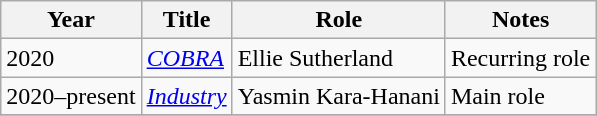<table class="wikitable">
<tr>
<th>Year</th>
<th>Title</th>
<th>Role</th>
<th>Notes</th>
</tr>
<tr>
<td>2020</td>
<td><em><a href='#'>COBRA</a></em></td>
<td>Ellie Sutherland</td>
<td>Recurring role</td>
</tr>
<tr>
<td>2020–present</td>
<td><em><a href='#'>Industry</a></em></td>
<td>Yasmin Kara-Hanani</td>
<td>Main role</td>
</tr>
<tr>
</tr>
</table>
